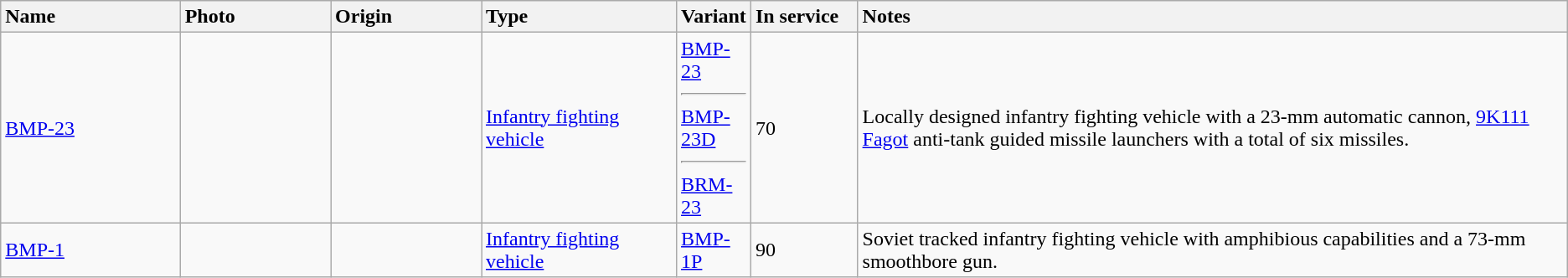<table class="wikitable sortable">
<tr>
<th style="text-align: left; width:12%;">Name</th>
<th style="text-align: left; width:10%;">Photo</th>
<th style="text-align: left; width:10%;">Origin</th>
<th style="text-align: left; width:13%;">Type</th>
<th>Variant</th>
<th style="text-align: left; width:7%;">In service</th>
<th style="text-align: left; width:50%;">Notes</th>
</tr>
<tr>
<td><a href='#'>BMP-23</a></td>
<td></td>
<td></td>
<td><a href='#'>Infantry fighting vehicle</a></td>
<td><a href='#'>BMP-23</a><hr><a href='#'>BMP-23D</a><hr><a href='#'>BRM-23</a></td>
<td>70</td>
<td>Locally designed infantry fighting vehicle with a 23-mm automatic cannon, <a href='#'>9K111 Fagot</a> anti-tank guided missile launchers with a total of six missiles.</td>
</tr>
<tr>
<td><a href='#'>BMP-1</a></td>
<td></td>
<td></td>
<td><a href='#'>Infantry fighting vehicle</a></td>
<td><a href='#'>BMP-1P</a></td>
<td>90</td>
<td>Soviet tracked infantry fighting vehicle with amphibious capabilities and a 73-mm smoothbore gun.</td>
</tr>
</table>
